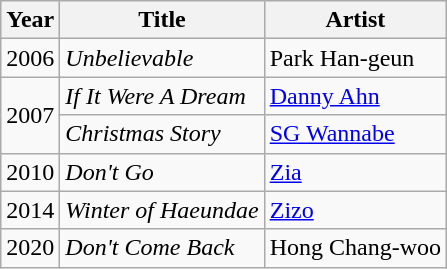<table class="wikitable sortable">
<tr>
<th>Year</th>
<th>Title</th>
<th>Artist</th>
</tr>
<tr>
<td>2006</td>
<td><em>Unbelievable</em></td>
<td>Park Han-geun</td>
</tr>
<tr>
<td rowspan=2>2007</td>
<td><em>If It Were A Dream</em></td>
<td><a href='#'>Danny Ahn</a></td>
</tr>
<tr>
<td><em>Christmas Story</em></td>
<td><a href='#'>SG Wannabe</a></td>
</tr>
<tr>
<td>2010</td>
<td><em>Don't Go</em></td>
<td><a href='#'>Zia</a></td>
</tr>
<tr>
<td>2014</td>
<td><em>Winter of Haeundae</em></td>
<td><a href='#'>Zizo</a></td>
</tr>
<tr>
<td>2020</td>
<td><em>Don't Come Back</em></td>
<td>Hong Chang-woo</td>
</tr>
</table>
